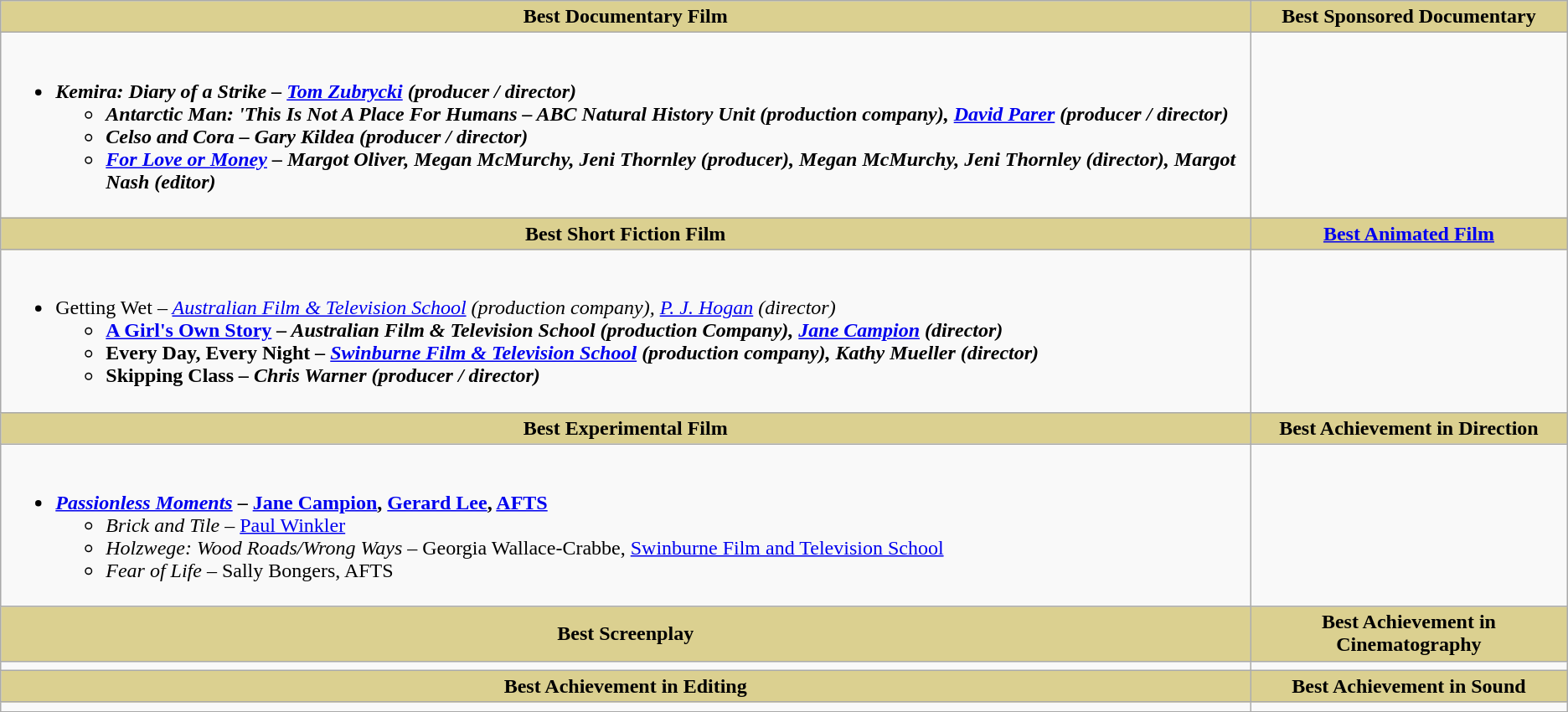<table class=wikitable style="width="100%">
<tr>
<th style="background:#DBD090;" ! style="width="50%">Best Documentary Film</th>
<th style="background:#DBD090;" ! style="width="50%">Best Sponsored Documentary</th>
</tr>
<tr>
<td valign="top"><br><ul><li><strong><em>Kemira: Diary of a Strike<em> – <a href='#'>Tom Zubrycki</a> (producer / director)<strong><ul><li></em>Antarctic Man: 'This Is Not A Place For Humans</strong> – ABC Natural History Unit (production company), <a href='#'>David Parer</a> (producer / director)</li><li><em>Celso and Cora</em> – Gary Kildea (producer / director)</li><li><em><a href='#'>For Love or Money</a></em> – Margot Oliver, Megan McMurchy, Jeni Thornley (producer), Megan McMurchy, Jeni Thornley (director), Margot Nash (editor)</li></ul></li></ul></td>
<td valign="top"></td>
</tr>
<tr>
<th style="background:#DBD090;" ! style="width="50%">Best Short Fiction Film</th>
<th style="background:#DBD090;" ! style="width="50%"><a href='#'>Best Animated Film</a></th>
</tr>
<tr>
<td valign="top"><br><ul><li></em></strong>Getting Wet<em> – <a href='#'>Australian Film & Television School</a> (production company), <a href='#'>P. J. Hogan</a> (director)<strong><ul><li></em><a href='#'>A Girl's Own Story</a><em> – Australian Film & Television School (production Company), <a href='#'>Jane Campion</a> (director)</li><li></em>Every Day, Every Night<em> – <a href='#'>Swinburne Film & Television School</a> (production company), Kathy Mueller (director)</li><li></em>Skipping Class<em> – Chris Warner (producer / director)</li></ul></li></ul></td>
<td valign="top"></td>
</tr>
<tr>
<th style="background:#DBD090;" ! style="width="50%">Best Experimental Film</th>
<th style="background:#DBD090;" ! style="width="50%">Best Achievement in Direction</th>
</tr>
<tr>
<td valign="top"><br><ul><li><strong><em><a href='#'>Passionless Moments</a></em> – <a href='#'>Jane Campion</a>, <a href='#'>Gerard Lee</a>, <a href='#'>AFTS</a></strong><ul><li><em>Brick and Tile</em> – <a href='#'>Paul Winkler</a></li><li><em>Holzwege: Wood Roads/Wrong Ways</em> – Georgia Wallace-Crabbe, <a href='#'>Swinburne Film and Television School</a></li><li><em>Fear of Life</em> – Sally Bongers, AFTS</li></ul></li></ul></td>
<td valign="top"></td>
</tr>
<tr>
<th style="background:#DBD090;" ! style="width="50%">Best Screenplay</th>
<th style="background:#DBD090;" ! style="width="50%">Best Achievement in Cinematography</th>
</tr>
<tr>
<td valign="top"></td>
<td valign="top"></td>
</tr>
<tr>
<th style="background:#DBD090;" ! style="width="50%">Best Achievement in Editing</th>
<th style="background:#DBD090;" ! style="width="50%">Best Achievement in Sound</th>
</tr>
<tr>
<td valign="top"></td>
<td valign="top"></td>
</tr>
<tr>
</tr>
</table>
